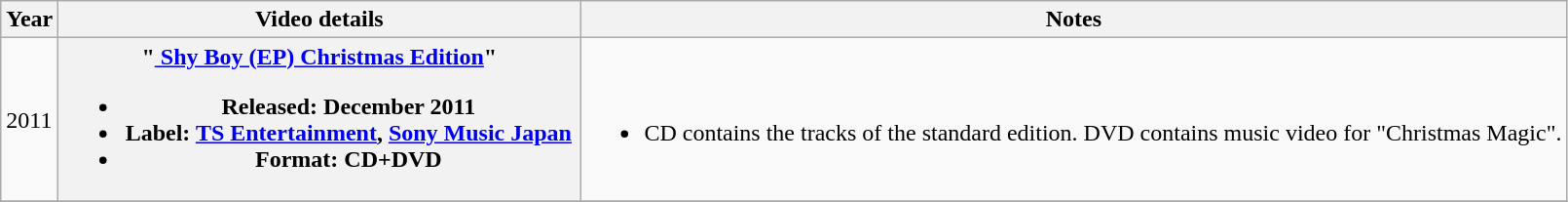<table class="wikitable plainrowheaders">
<tr>
<th scope="col" align="center">Year</th>
<th scope="col" align="center" width="350">Video details</th>
<th scope="col">Notes</th>
</tr>
<tr>
<td>2011</td>
<th scope="row">"<a href='#'> Shy Boy (EP) Christmas Edition</a>"<br><ul><li>Released: December 2011</li><li>Label: <a href='#'>TS Entertainment</a>, <a href='#'>Sony Music Japan</a></li><li>Format: CD+DVD</li></ul></th>
<td><br><ul><li>CD contains the tracks of the standard edition. DVD contains music video for "Christmas Magic".</li></ul></td>
</tr>
<tr>
</tr>
</table>
